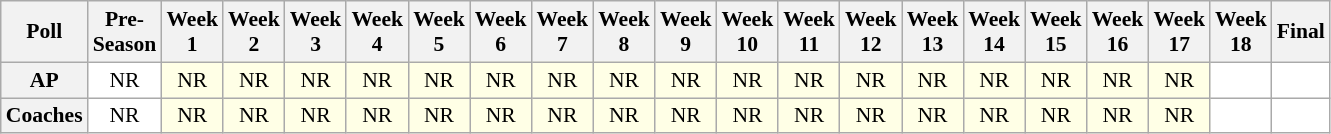<table class="wikitable" style="white-space:nowrap;font-size:90%">
<tr>
<th>Poll</th>
<th>Pre-<br>Season</th>
<th>Week<br>1</th>
<th>Week<br>2</th>
<th>Week<br>3</th>
<th>Week<br>4</th>
<th>Week<br>5</th>
<th>Week<br>6</th>
<th>Week<br>7</th>
<th>Week<br>8</th>
<th>Week<br>9</th>
<th>Week<br>10</th>
<th>Week<br>11</th>
<th>Week<br>12</th>
<th>Week<br>13</th>
<th>Week<br>14</th>
<th>Week<br>15</th>
<th>Week<br>16</th>
<th>Week<br>17</th>
<th>Week<br>18</th>
<th>Final</th>
</tr>
<tr style="text-align:center;">
<th>AP</th>
<td style="background:#FFF;">NR</td>
<td style="background:#FFFFE6;">NR</td>
<td style="background:#FFFFE6;">NR</td>
<td style="background:#FFFFE6;">NR</td>
<td style="background:#FFFFE6;">NR</td>
<td style="background:#FFFFE6;">NR</td>
<td style="background:#FFFFE6;">NR</td>
<td style="background:#FFFFE6;">NR</td>
<td style="background:#FFFFE6;">NR</td>
<td style="background:#FFFFE6;">NR</td>
<td style="background:#FFFFE6;">NR</td>
<td style="background:#FFFFE6;">NR</td>
<td style="background:#FFFFE6;">NR</td>
<td style="background:#FFFFE6;">NR</td>
<td style="background:#FFFFE6;">NR</td>
<td style="background:#FFFFE6;">NR</td>
<td style="background:#FFFFE6;">NR</td>
<td style="background:#FFFFE6;">NR</td>
<td style="background:#FFF;"></td>
<td style="background:#FFF;"></td>
</tr>
<tr style="text-align:center;">
<th>Coaches</th>
<td style="background:#FFF;">NR</td>
<td style="background:#FFFFE6;">NR</td>
<td style="background:#FFFFE6;">NR</td>
<td style="background:#FFFFE6;">NR</td>
<td style="background:#FFFFE6;">NR</td>
<td style="background:#FFFFE6;">NR</td>
<td style="background:#FFFFE6;">NR</td>
<td style="background:#FFFFE6;">NR</td>
<td style="background:#FFFFE6;">NR</td>
<td style="background:#FFFFE6;">NR</td>
<td style="background:#FFFFE6;">NR</td>
<td style="background:#FFFFE6;">NR</td>
<td style="background:#FFFFE6;">NR</td>
<td style="background:#FFFFE6;">NR</td>
<td style="background:#FFFFE6;">NR</td>
<td style="background:#FFFFE6;">NR</td>
<td style="background:#FFFFE6;">NR</td>
<td style="background:#FFFFE6;">NR</td>
<td style="background:#FFF;"></td>
<td style="background:#FFF;"></td>
</tr>
</table>
